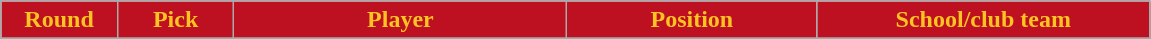<table class="wikitable sortable sortable">
<tr>
<th style="background:#BD1021;color:#ffc322;" width="7%">Round</th>
<th style="background:#BD1021;color:#ffc322;" width="7%">Pick</th>
<th style="background:#BD1021;color:#ffc322;" width="20%">Player</th>
<th style="background:#BD1021;color:#ffc322;" width="15%">Position</th>
<th style="background:#BD1021;color:#ffc322;" width="20%">School/club team</th>
</tr>
<tr>
</tr>
</table>
